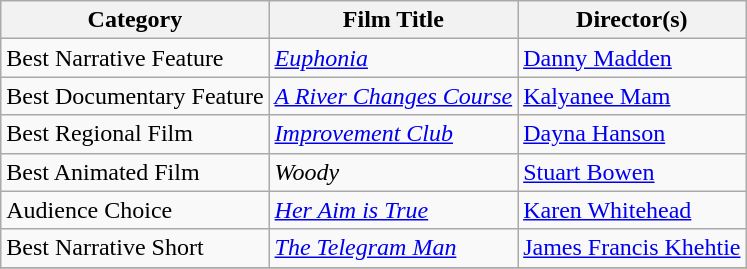<table class="wikitable">
<tr>
<th>Category</th>
<th>Film Title</th>
<th>Director(s)</th>
</tr>
<tr>
<td>Best Narrative Feature</td>
<td><em><a href='#'>Euphonia</a></em></td>
<td><a href='#'>Danny Madden</a></td>
</tr>
<tr>
<td>Best Documentary Feature</td>
<td><em><a href='#'>A River Changes Course</a></em></td>
<td><a href='#'>Kalyanee Mam</a></td>
</tr>
<tr>
<td>Best Regional Film</td>
<td><em><a href='#'>Improvement Club</a></em></td>
<td><a href='#'>Dayna Hanson</a></td>
</tr>
<tr>
<td>Best Animated Film</td>
<td><em>Woody</em></td>
<td><a href='#'>Stuart Bowen</a></td>
</tr>
<tr>
<td>Audience Choice</td>
<td><em><a href='#'>Her Aim is True</a></em></td>
<td><a href='#'>Karen Whitehead</a></td>
</tr>
<tr>
<td>Best Narrative Short</td>
<td><em><a href='#'>The Telegram Man</a></em></td>
<td><a href='#'>James Francis Khehtie</a></td>
</tr>
<tr>
</tr>
</table>
